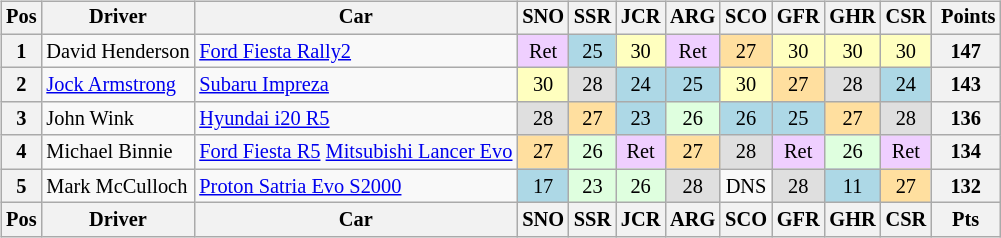<table>
<tr>
<td><br><table class="wikitable" style="font-size: 85%; text-align: center;">
<tr valign="top">
<th valign="middle">Pos</th>
<th valign="middle">Driver</th>
<th valign="middle">Car</th>
<th>SNO<br></th>
<th>SSR<br></th>
<th>JCR<br></th>
<th>ARG<br></th>
<th>SCO<br></th>
<th>GFR<br></th>
<th>GHR<br></th>
<th>CSR<br></th>
<th valign="middle"> Points</th>
</tr>
<tr>
<th>1</th>
<td align=left>David Henderson</td>
<td align=left><a href='#'>Ford Fiesta Rally2</a></td>
<td style="background:#efcfff;">Ret</td>
<td style="background:#ADD8E6">25</td>
<td style="background:#ffffbf;">30</td>
<td style="background:#efcfff;">Ret</td>
<td style="background:#ffdf9f;">27</td>
<td style="background:#ffffbf;">30</td>
<td style="background:#ffffbf;">30</td>
<td style="background:#ffffbf;">30</td>
<th>147</th>
</tr>
<tr>
<th>2</th>
<td align=left><a href='#'>Jock Armstrong</a></td>
<td align=left><a href='#'>Subaru Impreza</a></td>
<td style="background:#ffffbf;">30</td>
<td style="background:#dfdfdf;">28</td>
<td style="background:#ADD8E6">24</td>
<td style="background:#ADD8E6">25</td>
<td style="background:#ffffbf;">30</td>
<td style="background:#ffdf9f;">27</td>
<td style="background:#dfdfdf;">28</td>
<td style="background:#ADD8E6">24</td>
<th>143</th>
</tr>
<tr>
<th>3</th>
<td align=left>John Wink</td>
<td align=left><a href='#'>Hyundai i20 R5</a></td>
<td style="background:#dfdfdf;">28</td>
<td style="background:#ffdf9f;">27</td>
<td style="background:#ADD8E6">23</td>
<td style="background:#dfffdf;">26</td>
<td style="background:#ADD8E6">26</td>
<td style="background:#ADD8E6">25</td>
<td style="background:#ffdf9f;">27</td>
<td style="background:#dfdfdf;">28</td>
<th>136</th>
</tr>
<tr>
<th>4</th>
<td align=left>Michael Binnie</td>
<td align=left><a href='#'>Ford Fiesta R5</a> <a href='#'>Mitsubishi Lancer Evo</a></td>
<td style="background:#ffdf9f;">27</td>
<td style="background:#dfffdf;">26</td>
<td style="background:#efcfff;">Ret</td>
<td style="background:#ffdf9f;">27</td>
<td style="background:#dfdfdf;">28</td>
<td style="background:#efcfff;">Ret</td>
<td style="background:#dfffdf;">26</td>
<td style="background:#efcfff;">Ret</td>
<th>134</th>
</tr>
<tr>
<th>5</th>
<td align=left>Mark McCulloch</td>
<td align=left><a href='#'>Proton Satria Evo S2000</a></td>
<td style="background:#ADD8E6">17</td>
<td style="background:#dfffdf;">23</td>
<td style="background:#dfffdf;">26</td>
<td style="background:#dfdfdf;">28</td>
<td>DNS</td>
<td style="background:#dfdfdf;">28</td>
<td style="background:#ADD8E6">11</td>
<td style="background:#ffdf9f;">27</td>
<th>132</th>
</tr>
<tr valign="top">
<th valign="middle">Pos</th>
<th valign="middle">Driver</th>
<th valign="middle">Car</th>
<th>SNO<br></th>
<th>SSR<br></th>
<th>JCR<br></th>
<th>ARG<br></th>
<th>SCO<br></th>
<th>GFR<br></th>
<th>GHR<br></th>
<th>CSR<br></th>
<th valign="middle"> Pts </th>
</tr>
</table>
</td>
<td valign="top"><br></td>
</tr>
</table>
